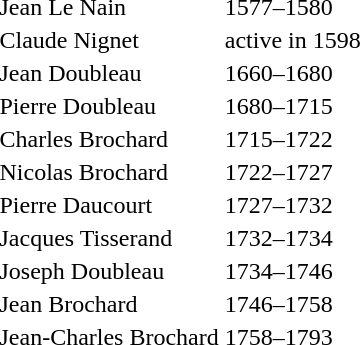<table>
<tr>
<td>Jean Le Nain</td>
<td>1577–1580</td>
</tr>
<tr>
<td>Claude Nignet</td>
<td>active in 1598</td>
</tr>
<tr>
<td>Jean Doubleau</td>
<td>1660–1680</td>
</tr>
<tr>
<td>Pierre Doubleau</td>
<td>1680–1715</td>
</tr>
<tr>
<td>Charles Brochard</td>
<td>1715–1722</td>
</tr>
<tr>
<td>Nicolas Brochard</td>
<td>1722–1727</td>
</tr>
<tr>
<td>Pierre Daucourt</td>
<td>1727–1732</td>
</tr>
<tr>
<td>Jacques Tisserand</td>
<td>1732–1734</td>
</tr>
<tr>
<td>Joseph Doubleau</td>
<td>1734–1746</td>
</tr>
<tr>
<td>Jean Brochard</td>
<td>1746–1758</td>
</tr>
<tr>
<td>Jean-Charles Brochard</td>
<td>1758–1793</td>
</tr>
</table>
